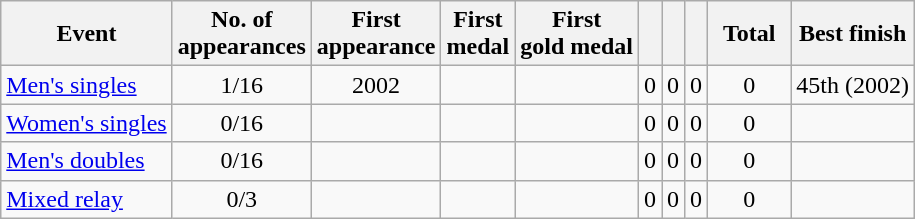<table class="wikitable sortable" style="text-align:center">
<tr>
<th>Event</th>
<th>No. of<br>appearances</th>
<th>First<br>appearance</th>
<th>First<br>medal</th>
<th>First<br>gold medal</th>
<th width:3em; font-weight:bold;"></th>
<th width:3em; font-weight:bold;"></th>
<th width:3em; font-weight:bold;"></th>
<th style="width:3em; font-weight:bold;">Total</th>
<th>Best finish</th>
</tr>
<tr>
<td align=left><a href='#'>Men's singles</a></td>
<td>1/16</td>
<td>2002</td>
<td></td>
<td></td>
<td>0</td>
<td>0</td>
<td>0</td>
<td>0</td>
<td>45th (2002)</td>
</tr>
<tr>
<td align=left><a href='#'>Women's singles</a></td>
<td>0/16</td>
<td></td>
<td></td>
<td></td>
<td>0</td>
<td>0</td>
<td>0</td>
<td>0</td>
<td></td>
</tr>
<tr>
<td align=left><a href='#'>Men's doubles</a></td>
<td>0/16</td>
<td></td>
<td></td>
<td></td>
<td>0</td>
<td>0</td>
<td>0</td>
<td>0</td>
<td></td>
</tr>
<tr>
<td align=left><a href='#'>Mixed relay</a></td>
<td>0/3</td>
<td></td>
<td></td>
<td></td>
<td>0</td>
<td>0</td>
<td>0</td>
<td>0</td>
<td></td>
</tr>
</table>
